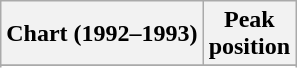<table class="wikitable sortable">
<tr>
<th align="left">Chart (1992–1993)</th>
<th align="center">Peak<br>position</th>
</tr>
<tr>
</tr>
<tr>
</tr>
</table>
